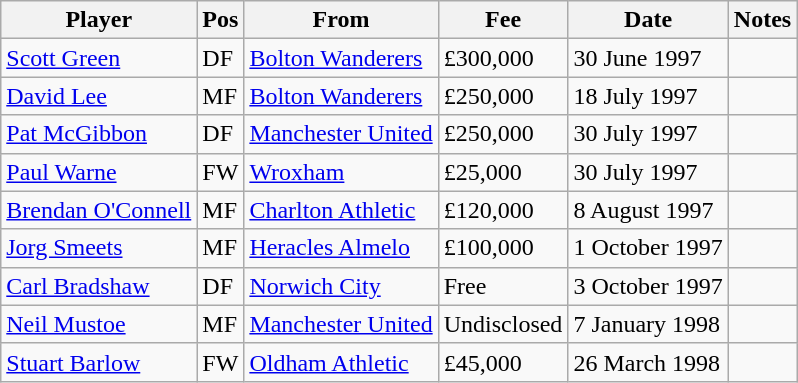<table class="wikitable">
<tr>
<th>Player</th>
<th>Pos</th>
<th>From</th>
<th>Fee</th>
<th>Date</th>
<th>Notes</th>
</tr>
<tr>
<td><a href='#'>Scott Green</a></td>
<td>DF</td>
<td><a href='#'>Bolton Wanderers</a></td>
<td>£300,000</td>
<td>30 June 1997</td>
<td></td>
</tr>
<tr>
<td><a href='#'>David Lee</a></td>
<td>MF</td>
<td><a href='#'>Bolton Wanderers</a></td>
<td>£250,000</td>
<td>18 July 1997</td>
<td></td>
</tr>
<tr>
<td><a href='#'>Pat McGibbon</a></td>
<td>DF</td>
<td><a href='#'>Manchester United</a></td>
<td>£250,000</td>
<td>30 July 1997</td>
<td></td>
</tr>
<tr>
<td><a href='#'>Paul Warne</a></td>
<td>FW</td>
<td><a href='#'>Wroxham</a></td>
<td>£25,000</td>
<td>30 July 1997</td>
<td></td>
</tr>
<tr>
<td><a href='#'>Brendan O'Connell</a></td>
<td>MF</td>
<td><a href='#'>Charlton Athletic</a></td>
<td>£120,000</td>
<td>8 August 1997</td>
<td></td>
</tr>
<tr>
<td><a href='#'>Jorg Smeets</a></td>
<td>MF</td>
<td><a href='#'>Heracles Almelo</a></td>
<td>£100,000</td>
<td>1 October 1997</td>
<td></td>
</tr>
<tr>
<td><a href='#'>Carl Bradshaw</a></td>
<td>DF</td>
<td><a href='#'>Norwich City</a></td>
<td>Free</td>
<td>3 October 1997</td>
<td></td>
</tr>
<tr>
<td><a href='#'>Neil Mustoe</a></td>
<td>MF</td>
<td><a href='#'>Manchester United</a></td>
<td>Undisclosed</td>
<td>7 January 1998</td>
<td></td>
</tr>
<tr>
<td><a href='#'>Stuart Barlow</a></td>
<td>FW</td>
<td><a href='#'>Oldham Athletic</a></td>
<td>£45,000</td>
<td>26 March 1998</td>
<td></td>
</tr>
</table>
